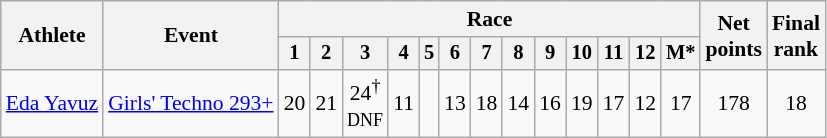<table class="wikitable" style="text-align:center;font-size:90%">
<tr>
<th rowspan=2>Athlete</th>
<th rowspan=2>Event</th>
<th colspan=13>Race</th>
<th rowspan=2>Net<br>points</th>
<th rowspan=2>Final <br>rank</th>
</tr>
<tr style="font-size:95%">
<th>1</th>
<th>2</th>
<th>3</th>
<th>4</th>
<th>5</th>
<th>6</th>
<th>7</th>
<th>8</th>
<th>9</th>
<th>10</th>
<th>11</th>
<th>12</th>
<th>M*</th>
</tr>
<tr>
<td align=left><a href='#'>Eda Yavuz</a></td>
<td align=left><a href='#'>Girls' Techno 293+</a></td>
<td>20</td>
<td>21</td>
<td>24<sup>†</sup><br><small>DNF</small></td>
<td>11</td>
<td></td>
<td>13</td>
<td>18</td>
<td>14</td>
<td>16</td>
<td>19</td>
<td>17</td>
<td>12</td>
<td>17</td>
<td>178</td>
<td>18</td>
</tr>
</table>
